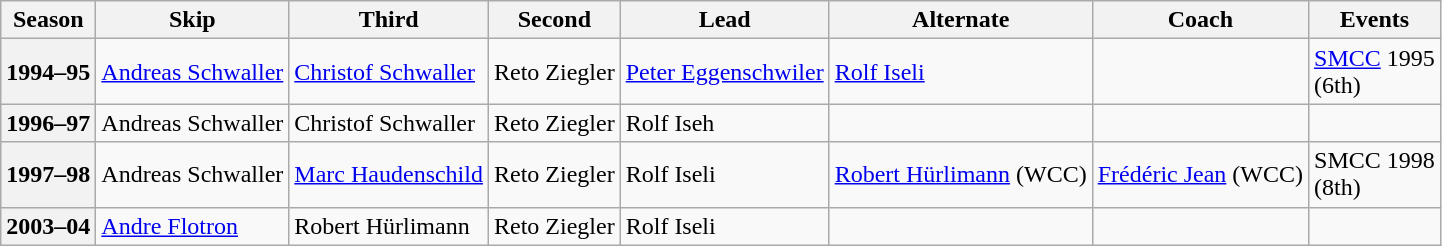<table class="wikitable">
<tr>
<th scope="col">Season</th>
<th scope="col">Skip</th>
<th scope="col">Third</th>
<th scope="col">Second</th>
<th scope="col">Lead</th>
<th scope="col">Alternate</th>
<th scope="col">Coach</th>
<th scope="col">Events</th>
</tr>
<tr>
<th scope="row">1994–95</th>
<td><a href='#'>Andreas Schwaller</a></td>
<td><a href='#'>Christof Schwaller</a></td>
<td>Reto Ziegler</td>
<td><a href='#'>Peter Eggenschwiler</a></td>
<td><a href='#'>Rolf Iseli</a></td>
<td></td>
<td><a href='#'>SMCC</a> 1995 <br> (6th)</td>
</tr>
<tr>
<th scope="row">1996–97</th>
<td>Andreas Schwaller</td>
<td>Christof Schwaller</td>
<td>Reto Ziegler</td>
<td>Rolf Iseh</td>
<td></td>
<td></td>
<td></td>
</tr>
<tr>
<th scope="row">1997–98</th>
<td>Andreas Schwaller</td>
<td><a href='#'>Marc Haudenschild</a></td>
<td>Reto Ziegler</td>
<td>Rolf Iseli</td>
<td><a href='#'>Robert Hürlimann</a> (WCC)</td>
<td><a href='#'>Frédéric Jean</a> (WCC)</td>
<td>SMCC 1998 <br> (8th)</td>
</tr>
<tr>
<th scope="row">2003–04</th>
<td><a href='#'>Andre Flotron</a></td>
<td>Robert Hürlimann</td>
<td>Reto Ziegler</td>
<td>Rolf Iseli</td>
<td></td>
<td></td>
<td></td>
</tr>
</table>
